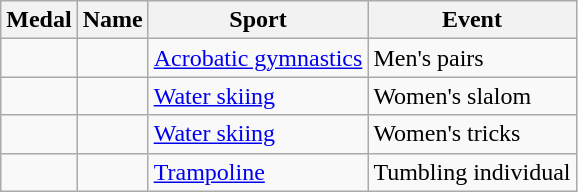<table class="wikitable sortable">
<tr>
<th>Medal</th>
<th>Name</th>
<th>Sport</th>
<th>Event</th>
</tr>
<tr>
<td></td>
<td><br></td>
<td><a href='#'>Acrobatic gymnastics</a></td>
<td>Men's pairs</td>
</tr>
<tr>
<td></td>
<td></td>
<td><a href='#'>Water skiing</a></td>
<td>Women's slalom</td>
</tr>
<tr>
<td></td>
<td></td>
<td><a href='#'>Water skiing</a></td>
<td>Women's tricks</td>
</tr>
<tr>
<td></td>
<td></td>
<td><a href='#'>Trampoline</a></td>
<td>Tumbling individual</td>
</tr>
</table>
